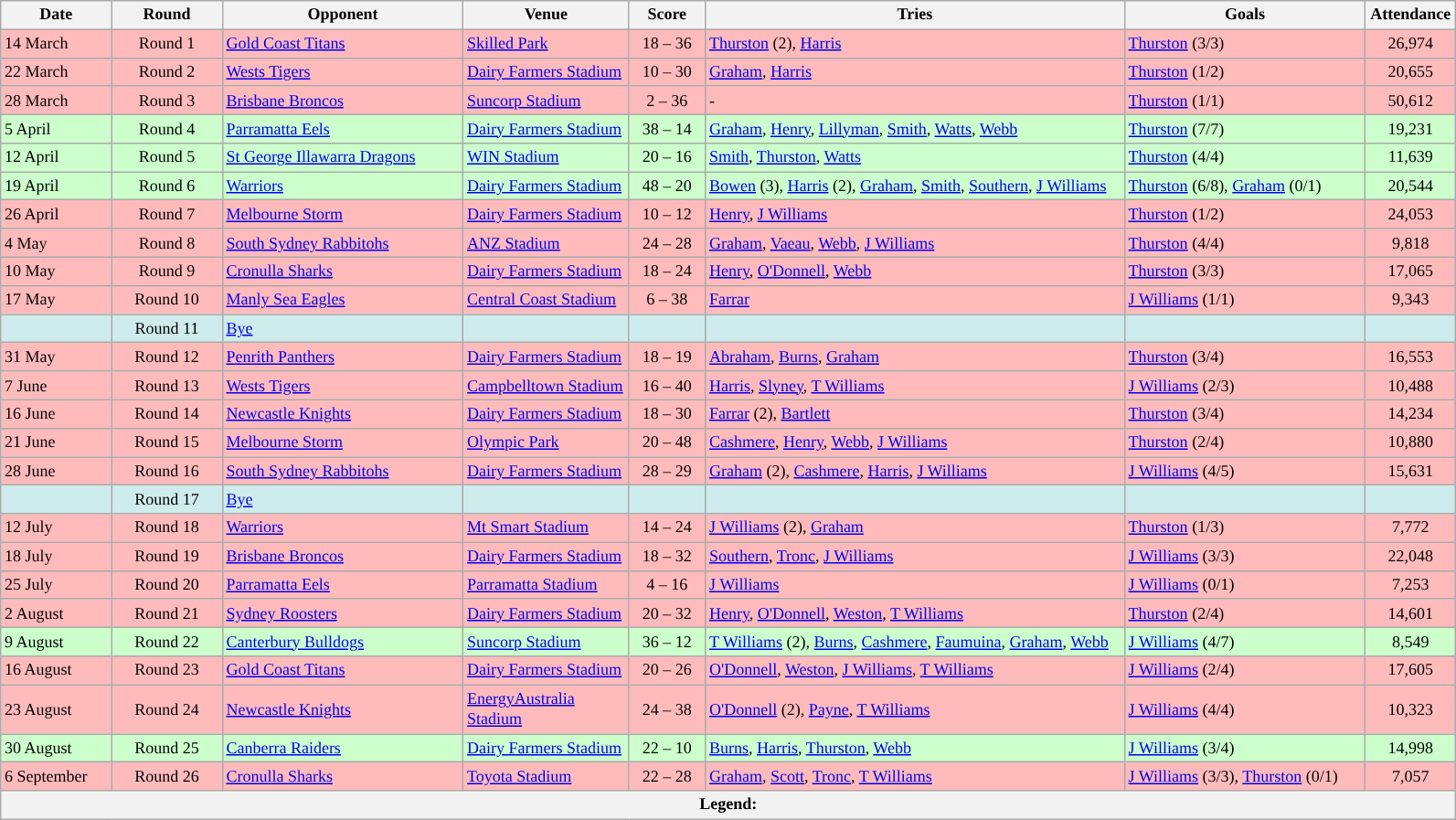<table class="wikitable" style="font-size:75%;">
<tr>
<th style="width:75px;">Date</th>
<th style="width:75px;">Round</th>
<th style="width:170px;">Opponent</th>
<th style="width:115px;">Venue</th>
<th style="width:50px;">Score</th>
<th style="width:300px;">Tries</th>
<th style="width:170px;">Goals</th>
<th style="width:60px;">Attendance</th>
</tr>
<tr style="background:#FFBBBB">
<td>14 March</td>
<td style="text-align:center;">Round 1</td>
<td> <a href='#'>Gold Coast Titans</a></td>
<td><a href='#'>Skilled Park</a></td>
<td style="text-align:center;">18 – 36</td>
<td><a href='#'>Thurston</a> (2), <a href='#'>Harris</a></td>
<td><a href='#'>Thurston</a> (3/3)</td>
<td style="text-align:center;">26,974</td>
</tr>
<tr style="background:#FFBBBB">
<td>22 March</td>
<td style="text-align:center;">Round 2</td>
<td> <a href='#'>Wests Tigers</a></td>
<td><a href='#'>Dairy Farmers Stadium</a></td>
<td style="text-align:center;">10 – 30</td>
<td><a href='#'>Graham</a>, <a href='#'>Harris</a></td>
<td><a href='#'>Thurston</a> (1/2)</td>
<td style="text-align:center;">20,655</td>
</tr>
<tr style="background:#FFBBBB">
<td>28 March</td>
<td style="text-align:center;">Round 3</td>
<td> <a href='#'>Brisbane Broncos</a></td>
<td><a href='#'>Suncorp Stadium</a></td>
<td style="text-align:center;">2 – 36</td>
<td>-</td>
<td><a href='#'>Thurston</a> (1/1)</td>
<td style="text-align:center;">50,612</td>
</tr>
<tr style="background:#CCFFCC">
<td>5 April</td>
<td style="text-align:center;">Round 4</td>
<td> <a href='#'>Parramatta Eels</a></td>
<td><a href='#'>Dairy Farmers Stadium</a></td>
<td style="text-align:center;">38 – 14</td>
<td><a href='#'>Graham</a>, <a href='#'>Henry</a>, <a href='#'>Lillyman</a>, <a href='#'>Smith</a>, <a href='#'>Watts</a>, <a href='#'>Webb</a></td>
<td><a href='#'>Thurston</a> (7/7)</td>
<td style="text-align:center;">19,231</td>
</tr>
<tr style="background:#CCFFCC">
<td>12 April</td>
<td style="text-align:center;">Round 5</td>
<td> <a href='#'>St George Illawarra Dragons</a></td>
<td><a href='#'>WIN Stadium</a></td>
<td style="text-align:center;">20 – 16</td>
<td><a href='#'>Smith</a>, <a href='#'>Thurston</a>, <a href='#'>Watts</a></td>
<td><a href='#'>Thurston</a> (4/4)</td>
<td style="text-align:center;">11,639</td>
</tr>
<tr style="background:#CCFFCC">
<td>19 April</td>
<td style="text-align:center;">Round 6</td>
<td> <a href='#'>Warriors</a></td>
<td><a href='#'>Dairy Farmers Stadium</a></td>
<td style="text-align:center;">48 – 20</td>
<td><a href='#'>Bowen</a> (3), <a href='#'>Harris</a> (2), <a href='#'>Graham</a>, <a href='#'>Smith</a>, <a href='#'>Southern</a>, <a href='#'>J Williams</a></td>
<td><a href='#'>Thurston</a> (6/8), <a href='#'>Graham</a> (0/1)</td>
<td style="text-align:center;">20,544</td>
</tr>
<tr style="background:#FFBBBB">
<td>26 April</td>
<td style="text-align:center;">Round 7</td>
<td> <a href='#'>Melbourne Storm</a></td>
<td><a href='#'>Dairy Farmers Stadium</a></td>
<td style="text-align:center;">10 – 12</td>
<td><a href='#'>Henry</a>, <a href='#'>J Williams</a></td>
<td><a href='#'>Thurston</a> (1/2)</td>
<td style="text-align:center;">24,053</td>
</tr>
<tr style="background:#FFBBBB">
<td>4 May</td>
<td style="text-align:center;">Round 8</td>
<td> <a href='#'>South Sydney Rabbitohs</a></td>
<td><a href='#'>ANZ Stadium</a></td>
<td style="text-align:center;">24 – 28</td>
<td><a href='#'>Graham</a>, <a href='#'>Vaeau</a>, <a href='#'>Webb</a>, <a href='#'>J Williams</a></td>
<td><a href='#'>Thurston</a> (4/4)</td>
<td style="text-align:center;">9,818</td>
</tr>
<tr style="background:#FFBBBB">
<td>10 May</td>
<td style="text-align:center;">Round 9</td>
<td> <a href='#'>Cronulla Sharks</a></td>
<td><a href='#'>Dairy Farmers Stadium</a></td>
<td style="text-align:center;">18 – 24</td>
<td><a href='#'>Henry</a>, <a href='#'>O'Donnell</a>, <a href='#'>Webb</a></td>
<td><a href='#'>Thurston</a> (3/3)</td>
<td style="text-align:center;">17,065</td>
</tr>
<tr style="background:#FFBBBB">
<td>17 May</td>
<td style="text-align:center;">Round 10</td>
<td> <a href='#'>Manly Sea Eagles</a></td>
<td><a href='#'>Central Coast Stadium</a></td>
<td style="text-align:center;">6 – 38</td>
<td><a href='#'>Farrar</a></td>
<td><a href='#'>J Williams</a> (1/1)</td>
<td style="text-align:center;">9,343</td>
</tr>
<tr style="background:#cfecec;">
<td></td>
<td style="text-align:center;">Round 11</td>
<td><a href='#'>Bye</a></td>
<td></td>
<td></td>
<td></td>
<td></td>
<td></td>
</tr>
<tr style="background:#FFBBBB">
<td>31 May</td>
<td style="text-align:center;">Round 12</td>
<td> <a href='#'>Penrith Panthers</a></td>
<td><a href='#'>Dairy Farmers Stadium</a></td>
<td style="text-align:center;">18 – 19</td>
<td><a href='#'>Abraham</a>, <a href='#'>Burns</a>, <a href='#'>Graham</a></td>
<td><a href='#'>Thurston</a> (3/4)</td>
<td style="text-align:center;">16,553</td>
</tr>
<tr style="background:#FFBBBB">
<td>7 June</td>
<td style="text-align:center;">Round 13</td>
<td> <a href='#'>Wests Tigers</a></td>
<td><a href='#'>Campbelltown Stadium</a></td>
<td style="text-align:center;">16 – 40</td>
<td><a href='#'>Harris</a>, <a href='#'>Slyney</a>, <a href='#'>T Williams</a></td>
<td><a href='#'>J Williams</a> (2/3)</td>
<td style="text-align:center;">10,488</td>
</tr>
<tr style="background:#FFBBBB">
<td>16 June</td>
<td style="text-align:center;">Round 14</td>
<td> <a href='#'>Newcastle Knights</a></td>
<td><a href='#'>Dairy Farmers Stadium</a></td>
<td style="text-align:center;">18 – 30</td>
<td><a href='#'>Farrar</a> (2), <a href='#'>Bartlett</a></td>
<td><a href='#'>Thurston</a> (3/4)</td>
<td style="text-align:center;">14,234</td>
</tr>
<tr style="background:#FFBBBB">
<td>21 June</td>
<td style="text-align:center;">Round 15</td>
<td> <a href='#'>Melbourne Storm</a></td>
<td><a href='#'>Olympic Park</a></td>
<td style="text-align:center;">20 – 48</td>
<td><a href='#'>Cashmere</a>, <a href='#'>Henry</a>, <a href='#'>Webb</a>, <a href='#'>J Williams</a></td>
<td><a href='#'>Thurston</a> (2/4)</td>
<td style="text-align:center;">10,880</td>
</tr>
<tr style="background:#FFBBBB">
<td>28 June</td>
<td style="text-align:center;">Round 16</td>
<td> <a href='#'>South Sydney Rabbitohs</a></td>
<td><a href='#'>Dairy Farmers Stadium</a></td>
<td style="text-align:center;">28 – 29</td>
<td><a href='#'>Graham</a> (2), <a href='#'>Cashmere</a>, <a href='#'>Harris</a>, <a href='#'>J Williams</a></td>
<td><a href='#'>J Williams</a> (4/5)</td>
<td style="text-align:center;">15,631</td>
</tr>
<tr style="background:#cfecec;">
<td></td>
<td style="text-align:center;">Round 17</td>
<td><a href='#'>Bye</a></td>
<td></td>
<td></td>
<td></td>
<td></td>
<td></td>
</tr>
<tr style="background:#FFBBBB">
<td>12 July</td>
<td style="text-align:center;">Round 18</td>
<td> <a href='#'>Warriors</a></td>
<td><a href='#'>Mt Smart Stadium</a></td>
<td style="text-align:center;">14 – 24</td>
<td><a href='#'>J Williams</a> (2), <a href='#'>Graham</a></td>
<td><a href='#'>Thurston</a> (1/3)</td>
<td style="text-align:center;">7,772</td>
</tr>
<tr style="background:#FFBBBB">
<td>18 July</td>
<td style="text-align:center;">Round 19</td>
<td> <a href='#'>Brisbane Broncos</a></td>
<td><a href='#'>Dairy Farmers Stadium</a></td>
<td style="text-align:center;">18 – 32</td>
<td><a href='#'>Southern</a>, <a href='#'>Tronc</a>, <a href='#'>J Williams</a></td>
<td><a href='#'>J Williams</a> (3/3)</td>
<td style="text-align:center;">22,048</td>
</tr>
<tr style="background:#FFBBBB">
<td>25 July</td>
<td style="text-align:center;">Round 20</td>
<td> <a href='#'>Parramatta Eels</a></td>
<td><a href='#'>Parramatta Stadium</a></td>
<td style="text-align:center;">4 – 16</td>
<td><a href='#'>J Williams</a></td>
<td><a href='#'>J Williams</a> (0/1)</td>
<td style="text-align:center;">7,253</td>
</tr>
<tr style="background:#FFBBBB">
<td>2 August</td>
<td style="text-align:center;">Round 21</td>
<td> <a href='#'>Sydney Roosters</a></td>
<td><a href='#'>Dairy Farmers Stadium</a></td>
<td style="text-align:center;">20 – 32</td>
<td><a href='#'>Henry</a>, <a href='#'>O'Donnell</a>, <a href='#'>Weston</a>, <a href='#'>T Williams</a></td>
<td><a href='#'>Thurston</a> (2/4)</td>
<td style="text-align:center;">14,601</td>
</tr>
<tr style="background:#CCFFCC">
<td>9 August</td>
<td style="text-align:center;">Round 22</td>
<td> <a href='#'>Canterbury Bulldogs</a></td>
<td><a href='#'>Suncorp Stadium</a></td>
<td style="text-align:center;">36 – 12</td>
<td><a href='#'>T Williams</a> (2), <a href='#'>Burns</a>, <a href='#'>Cashmere</a>, <a href='#'>Faumuina</a>, <a href='#'>Graham</a>, <a href='#'>Webb</a></td>
<td><a href='#'>J Williams</a> (4/7)</td>
<td style="text-align:center;">8,549</td>
</tr>
<tr style="background:#FFBBBB">
<td>16 August</td>
<td style="text-align:center;">Round 23</td>
<td> <a href='#'>Gold Coast Titans</a></td>
<td><a href='#'>Dairy Farmers Stadium</a></td>
<td style="text-align:center;">20 – 26</td>
<td><a href='#'>O'Donnell</a>, <a href='#'>Weston</a>, <a href='#'>J Williams</a>, <a href='#'>T Williams</a></td>
<td><a href='#'>J Williams</a> (2/4)</td>
<td style="text-align:center;">17,605</td>
</tr>
<tr style="background:#FFBBBB">
<td>23 August</td>
<td style="text-align:center;">Round 24</td>
<td> <a href='#'>Newcastle Knights</a></td>
<td><a href='#'>EnergyAustralia Stadium</a></td>
<td style="text-align:center;">24 – 38</td>
<td><a href='#'>O'Donnell</a> (2), <a href='#'>Payne</a>, <a href='#'>T Williams</a></td>
<td><a href='#'>J Williams</a> (4/4)</td>
<td style="text-align:center;">10,323</td>
</tr>
<tr style="background:#CCFFCC">
<td>30 August</td>
<td style="text-align:center;">Round 25</td>
<td> <a href='#'>Canberra Raiders</a></td>
<td><a href='#'>Dairy Farmers Stadium</a></td>
<td style="text-align:center;">22 – 10</td>
<td><a href='#'>Burns</a>, <a href='#'>Harris</a>, <a href='#'>Thurston</a>, <a href='#'>Webb</a></td>
<td><a href='#'>J Williams</a> (3/4)</td>
<td style="text-align:center;">14,998</td>
</tr>
<tr style="background:#FFBBBB">
<td>6 September</td>
<td style="text-align:center;">Round 26</td>
<td> <a href='#'>Cronulla Sharks</a></td>
<td><a href='#'>Toyota Stadium</a></td>
<td style="text-align:center;">22 – 28</td>
<td><a href='#'>Graham</a>, <a href='#'>Scott</a>, <a href='#'>Tronc</a>, <a href='#'>T Williams</a></td>
<td><a href='#'>J Williams</a> (3/3), <a href='#'>Thurston</a> (0/1)</td>
<td style="text-align:center;">7,057</td>
</tr>
<tr>
<th colspan="11"><strong>Legend</strong>:    </th>
</tr>
</table>
